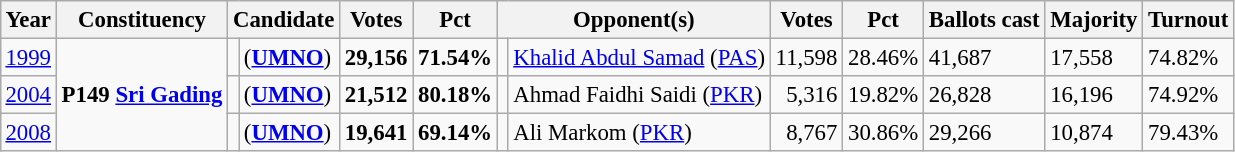<table class="wikitable" style="margin:0.5em ; font-size:95%">
<tr>
<th>Year</th>
<th>Constituency</th>
<th colspan=2>Candidate</th>
<th>Votes</th>
<th>Pct</th>
<th colspan=2>Opponent(s)</th>
<th>Votes</th>
<th>Pct</th>
<th>Ballots cast</th>
<th>Majority</th>
<th>Turnout</th>
</tr>
<tr>
<td><a href='#'>1999</a></td>
<td rowspan=3><strong>P149 <a href='#'>Sri Gading</a></strong></td>
<td></td>
<td> (<a href='#'><strong>UMNO</strong></a>)</td>
<td align="right"><strong>29,156</strong></td>
<td><strong>71.54%</strong></td>
<td></td>
<td><a href='#'>Khalid Abdul Samad</a> (<a href='#'>PAS</a>)</td>
<td align="right">11,598</td>
<td>28.46%</td>
<td>41,687</td>
<td>17,558</td>
<td>74.82%</td>
</tr>
<tr>
<td><a href='#'>2004</a></td>
<td></td>
<td> (<a href='#'><strong>UMNO</strong></a>)</td>
<td align="right"><strong>21,512</strong></td>
<td><strong>80.18%</strong></td>
<td></td>
<td>Ahmad Faidhi Saidi (<a href='#'>PKR</a>)</td>
<td align="right">5,316</td>
<td>19.82%</td>
<td>26,828</td>
<td>16,196</td>
<td>74.92%</td>
</tr>
<tr>
<td><a href='#'>2008</a></td>
<td></td>
<td> (<a href='#'><strong>UMNO</strong></a>)</td>
<td align="right"><strong>19,641</strong></td>
<td><strong>69.14%</strong></td>
<td></td>
<td>Ali Markom (<a href='#'>PKR</a>)</td>
<td align="right">8,767</td>
<td>30.86%</td>
<td>29,266</td>
<td>10,874</td>
<td>79.43%</td>
</tr>
</table>
